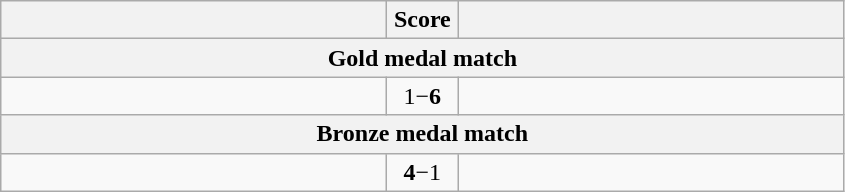<table class="wikitable" style="text-align: left; ">
<tr>
<th align="right" width="250"></th>
<th width="40">Score</th>
<th align="left" width="250"></th>
</tr>
<tr>
<th colspan=3>Gold medal match</th>
</tr>
<tr>
<td></td>
<td align="center">1−<strong>6</strong></td>
<td><strong></strong></td>
</tr>
<tr>
<th colspan=3>Bronze medal match</th>
</tr>
<tr>
<td><strong></strong></td>
<td align="center"><strong>4</strong>−1</td>
<td></td>
</tr>
</table>
